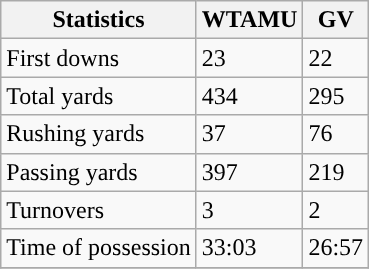<table class="wikitable">
<tr>
<th>Statistics</th>
<th>WTAMU</th>
<th>GV</th>
</tr>
<tr>
<td>First downs</td>
<td>23</td>
<td>22</td>
</tr>
<tr>
<td>Total yards</td>
<td>434</td>
<td>295</td>
</tr>
<tr>
<td>Rushing yards</td>
<td>37</td>
<td>76</td>
</tr>
<tr>
<td>Passing yards</td>
<td>397</td>
<td>219</td>
</tr>
<tr>
<td>Turnovers</td>
<td>3</td>
<td>2</td>
</tr>
<tr>
<td>Time of possession</td>
<td>33:03</td>
<td>26:57</td>
</tr>
<tr>
</tr>
</table>
